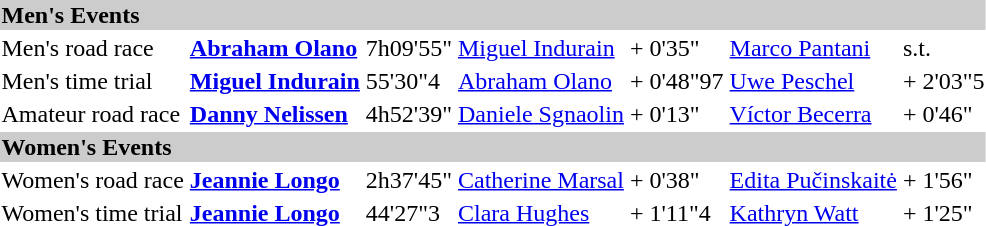<table>
<tr bgcolor="#cccccc">
<td colspan=7><strong>Men's Events</strong></td>
</tr>
<tr>
<td>Men's road race <br></td>
<td><strong><a href='#'>Abraham Olano</a></strong><br><small></small></td>
<td>7h09'55"</td>
<td><a href='#'>Miguel Indurain</a><br><small></small></td>
<td>+ 0'35"</td>
<td><a href='#'>Marco Pantani</a><br><small></small></td>
<td>s.t.</td>
</tr>
<tr>
<td>Men's time trial<br></td>
<td><strong><a href='#'>Miguel Indurain</a></strong><br><small></small></td>
<td>55'30"4</td>
<td><a href='#'>Abraham Olano</a><br><small></small></td>
<td>+ 0'48"97</td>
<td><a href='#'>Uwe Peschel</a><br><small></small></td>
<td>+ 2'03"5</td>
</tr>
<tr>
<td>Amateur road race<br></td>
<td><strong><a href='#'>Danny Nelissen</a></strong><br><small></small></td>
<td>4h52'39"</td>
<td><a href='#'>Daniele Sgnaolin</a><br><small></small></td>
<td>+ 0'13"</td>
<td><a href='#'>Víctor Becerra</a><br><small></small></td>
<td>+ 0'46"</td>
</tr>
<tr bgcolor="#cccccc">
<td colspan=7><strong>Women's Events</strong></td>
</tr>
<tr>
<td>Women's road race<br></td>
<td><strong><a href='#'>Jeannie Longo</a></strong><br><small></small></td>
<td>2h37'45"</td>
<td><a href='#'>Catherine Marsal</a><br><small></small></td>
<td>+ 0'38"</td>
<td><a href='#'>Edita Pučinskaitė</a><br><small></small></td>
<td>+ 1'56"</td>
</tr>
<tr>
<td>Women's time trial<br></td>
<td><strong><a href='#'>Jeannie Longo</a></strong><br><small></small></td>
<td>44'27"3</td>
<td><a href='#'>Clara Hughes</a><br><small></small></td>
<td>+ 1'11"4</td>
<td><a href='#'>Kathryn Watt</a><br><small></small></td>
<td>+ 1'25"</td>
</tr>
</table>
